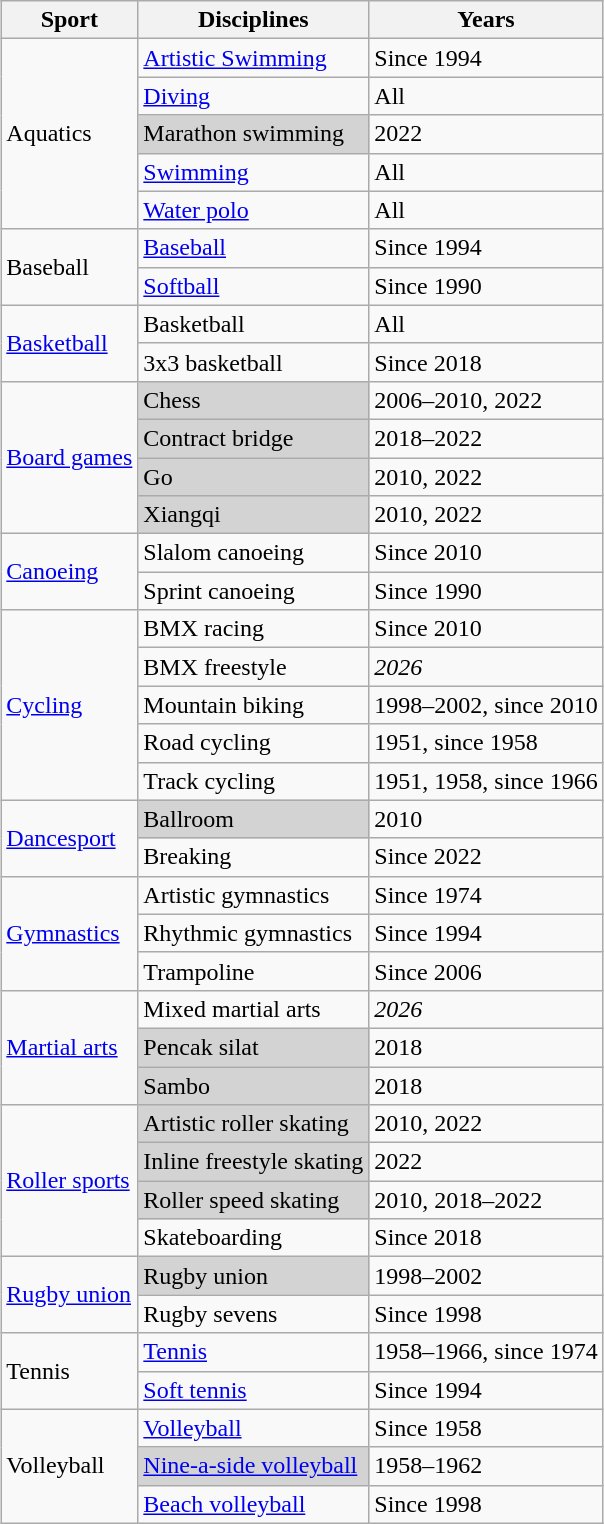<table class=wikitable style="margin:1em auto;">
<tr>
<th>Sport</th>
<th>Disciplines</th>
<th>Years</th>
</tr>
<tr>
<td rowspan=5>Aquatics</td>
<td><a href='#'>Artistic Swimming</a></td>
<td>Since 1994</td>
</tr>
<tr>
<td><a href='#'>Diving</a></td>
<td>All</td>
</tr>
<tr>
<td style="background: #D3D3D3;">Marathon swimming</td>
<td>2022</td>
</tr>
<tr>
<td><a href='#'>Swimming</a></td>
<td>All</td>
</tr>
<tr>
<td><a href='#'>Water polo</a></td>
<td>All</td>
</tr>
<tr>
<td rowspan=2>Baseball</td>
<td><a href='#'>Baseball</a></td>
<td>Since 1994</td>
</tr>
<tr>
<td><a href='#'>Softball</a></td>
<td>Since 1990</td>
</tr>
<tr>
<td rowspan=2><a href='#'>Basketball</a></td>
<td>Basketball</td>
<td>All</td>
</tr>
<tr>
<td>3x3 basketball</td>
<td>Since 2018</td>
</tr>
<tr>
<td rowspan=4><a href='#'>Board games</a></td>
<td style="background: #D3D3D3;">Chess</td>
<td>2006–2010, 2022</td>
</tr>
<tr>
<td style="background: #D3D3D3;">Contract bridge</td>
<td>2018–2022</td>
</tr>
<tr>
<td style="background: #D3D3D3;">Go</td>
<td>2010, 2022</td>
</tr>
<tr>
<td style="background: #D3D3D3;">Xiangqi</td>
<td>2010, 2022</td>
</tr>
<tr>
<td rowspan=2><a href='#'>Canoeing</a></td>
<td>Slalom canoeing</td>
<td>Since 2010</td>
</tr>
<tr>
<td>Sprint canoeing</td>
<td>Since 1990</td>
</tr>
<tr>
<td rowspan=5><a href='#'>Cycling</a></td>
<td>BMX racing</td>
<td>Since 2010</td>
</tr>
<tr>
<td>BMX freestyle</td>
<td><em>2026</em></td>
</tr>
<tr>
<td>Mountain biking</td>
<td>1998–2002, since 2010</td>
</tr>
<tr>
<td>Road cycling</td>
<td>1951, since 1958</td>
</tr>
<tr>
<td>Track cycling</td>
<td>1951, 1958, since 1966</td>
</tr>
<tr>
<td rowspan=2><a href='#'>Dancesport</a></td>
<td style="background: #D3D3D3;">Ballroom</td>
<td>2010</td>
</tr>
<tr>
<td>Breaking</td>
<td>Since 2022</td>
</tr>
<tr>
<td rowspan=3><a href='#'>Gymnastics</a></td>
<td>Artistic gymnastics</td>
<td>Since 1974</td>
</tr>
<tr>
<td>Rhythmic gymnastics</td>
<td>Since 1994</td>
</tr>
<tr>
<td>Trampoline</td>
<td>Since 2006</td>
</tr>
<tr>
<td rowspan=3><a href='#'>Martial arts</a></td>
<td>Mixed martial arts</td>
<td><em>2026</em></td>
</tr>
<tr>
<td style="background: #D3D3D3;">Pencak silat</td>
<td>2018</td>
</tr>
<tr>
<td style="background: #D3D3D3;">Sambo</td>
<td>2018</td>
</tr>
<tr>
<td rowspan=4><a href='#'>Roller sports</a></td>
<td style="background: #D3D3D3;">Artistic roller skating</td>
<td>2010, 2022</td>
</tr>
<tr>
<td style="background: #D3D3D3;">Inline freestyle skating</td>
<td>2022</td>
</tr>
<tr>
<td style="background: #D3D3D3;">Roller speed skating</td>
<td>2010, 2018–2022</td>
</tr>
<tr>
<td>Skateboarding</td>
<td>Since 2018</td>
</tr>
<tr>
<td rowspan=2><a href='#'>Rugby union</a></td>
<td style="background: #D3D3D3;">Rugby union</td>
<td>1998–2002</td>
</tr>
<tr>
<td>Rugby sevens</td>
<td>Since 1998</td>
</tr>
<tr>
<td rowspan=2>Tennis</td>
<td><a href='#'>Tennis</a></td>
<td>1958–1966, since 1974</td>
</tr>
<tr>
<td><a href='#'>Soft tennis</a></td>
<td>Since 1994</td>
</tr>
<tr>
<td rowspan=3>Volleyball</td>
<td><a href='#'>Volleyball</a></td>
<td>Since 1958</td>
</tr>
<tr>
<td style="background: #D3D3D3;"><a href='#'>Nine-a-side volleyball</a></td>
<td>1958–1962</td>
</tr>
<tr>
<td><a href='#'>Beach volleyball</a></td>
<td>Since 1998</td>
</tr>
</table>
